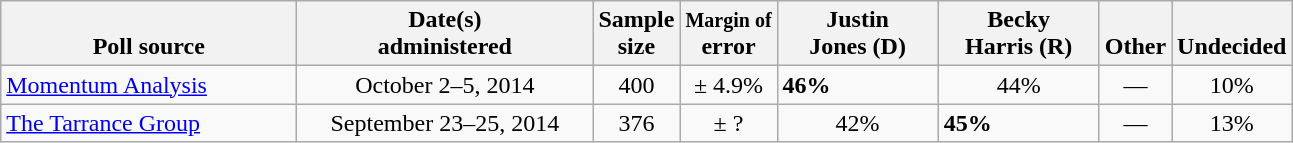<table class="wikitable">
<tr valign= bottom>
<th style="width:190px;">Poll source</th>
<th style="width:190px;">Date(s)<br>administered</th>
<th class=small>Sample<br>size</th>
<th class=small><small>Margin of</small><br>error</th>
<th style="width:100px;">Justin<br>Jones (D)</th>
<th style="width:100px;">Becky<br>Harris (R)</th>
<th style="width:40px;">Other</th>
<th style="width:40px;">Undecided</th>
</tr>
<tr>
<td><a href='#'>Momentum Analysis</a></td>
<td align=center>October 2–5, 2014</td>
<td align=center>400</td>
<td align=center>± 4.9%</td>
<td><strong>46%</strong></td>
<td align=center>44%</td>
<td align=center>—</td>
<td align=center>10%</td>
</tr>
<tr>
<td><a href='#'>The Tarrance Group</a></td>
<td align=center>September 23–25, 2014</td>
<td align=center>376</td>
<td align=center>± ?</td>
<td align=center>42%</td>
<td><strong>45%</strong></td>
<td align=center>—</td>
<td align=center>13%</td>
</tr>
</table>
